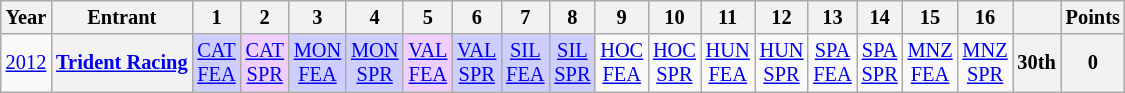<table class="wikitable" style="text-align:center; font-size:85%">
<tr>
<th>Year</th>
<th>Entrant</th>
<th>1</th>
<th>2</th>
<th>3</th>
<th>4</th>
<th>5</th>
<th>6</th>
<th>7</th>
<th>8</th>
<th>9</th>
<th>10</th>
<th>11</th>
<th>12</th>
<th>13</th>
<th>14</th>
<th>15</th>
<th>16</th>
<th></th>
<th>Points</th>
</tr>
<tr>
<td><a href='#'>2012</a></td>
<th nowrap><a href='#'>Trident Racing</a></th>
<td style="background:#cfcfff;"><a href='#'>CAT<br>FEA</a><br></td>
<td style="background:#efcfff;"><a href='#'>CAT<br>SPR</a><br></td>
<td style="background:#cfcfff;"><a href='#'>MON<br>FEA</a><br></td>
<td style="background:#cfcfff;"><a href='#'>MON<br>SPR</a><br></td>
<td style="background:#efcfff;"><a href='#'>VAL<br>FEA</a><br></td>
<td style="background:#cfcfff;"><a href='#'>VAL<br>SPR</a><br></td>
<td style="background:#cfcfff;"><a href='#'>SIL<br>FEA</a><br></td>
<td style="background:#cfcfff;"><a href='#'>SIL<br>SPR</a><br></td>
<td><a href='#'>HOC<br>FEA</a></td>
<td><a href='#'>HOC<br>SPR</a></td>
<td><a href='#'>HUN<br>FEA</a></td>
<td><a href='#'>HUN<br>SPR</a></td>
<td><a href='#'>SPA<br>FEA</a></td>
<td><a href='#'>SPA<br>SPR</a></td>
<td><a href='#'>MNZ<br>FEA</a></td>
<td><a href='#'>MNZ<br>SPR</a></td>
<th>30th</th>
<th>0</th>
</tr>
</table>
